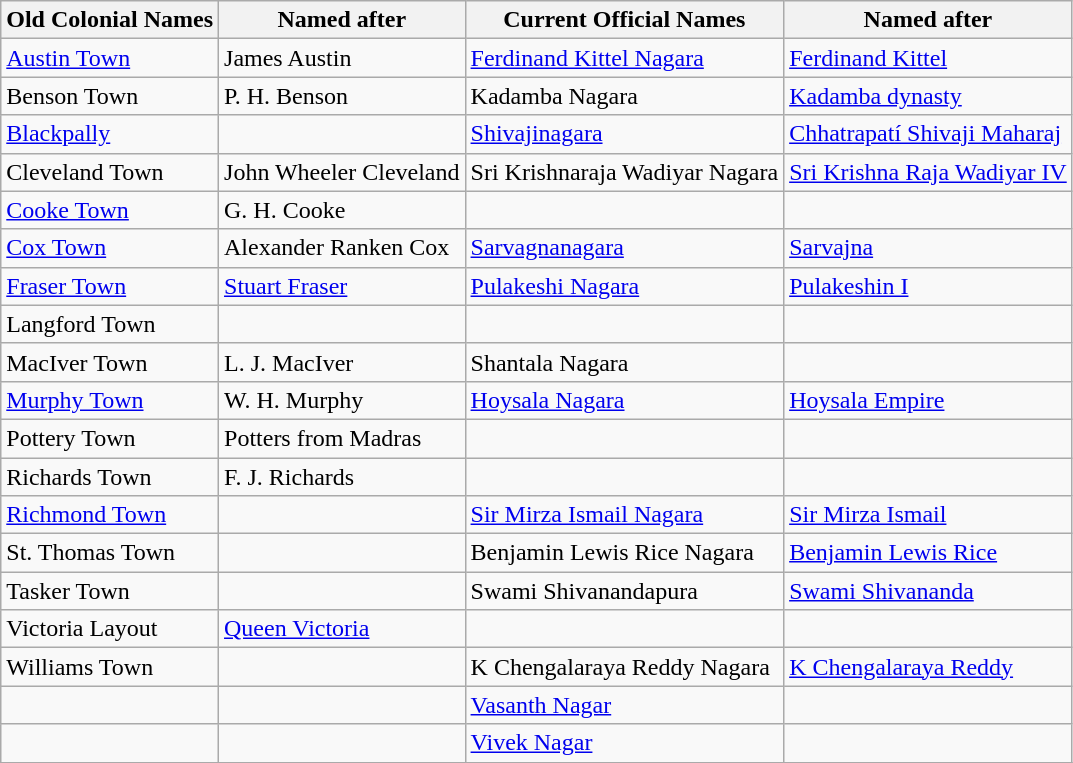<table class="wikitable sortable">
<tr>
<th style="background:light gray; color:black">Old Colonial Names</th>
<th style="background:light gray; color:black">Named after</th>
<th style="background:light gray; color:black">Current Official Names</th>
<th>Named after</th>
</tr>
<tr>
<td><a href='#'>Austin Town</a></td>
<td>James Austin</td>
<td><a href='#'>Ferdinand Kittel Nagara</a></td>
<td><a href='#'>Ferdinand Kittel</a></td>
</tr>
<tr>
<td>Benson Town</td>
<td>P. H. Benson</td>
<td>Kadamba Nagara</td>
<td><a href='#'>Kadamba dynasty</a></td>
</tr>
<tr>
<td><a href='#'>Blackpally</a></td>
<td></td>
<td><a href='#'>Shivajinagara</a></td>
<td><a href='#'>Chhatrapatí Shivaji Maharaj</a></td>
</tr>
<tr>
<td>Cleveland Town</td>
<td>John Wheeler Cleveland</td>
<td>Sri Krishnaraja Wadiyar Nagara</td>
<td><a href='#'>Sri Krishna Raja Wadiyar IV</a></td>
</tr>
<tr>
<td><a href='#'>Cooke Town</a></td>
<td>G. H. Cooke</td>
<td></td>
<td></td>
</tr>
<tr>
<td><a href='#'>Cox Town</a></td>
<td>Alexander Ranken Cox</td>
<td><a href='#'>Sarvagnanagara</a></td>
<td><a href='#'>Sarvajna</a></td>
</tr>
<tr>
<td><a href='#'>Fraser Town</a></td>
<td><a href='#'>Stuart Fraser</a></td>
<td><a href='#'>Pulakeshi Nagara</a></td>
<td><a href='#'>Pulakeshin I</a></td>
</tr>
<tr>
<td>Langford Town</td>
<td></td>
<td></td>
<td></td>
</tr>
<tr>
<td>MacIver Town</td>
<td>L. J. MacIver</td>
<td>Shantala Nagara</td>
<td></td>
</tr>
<tr>
<td><a href='#'>Murphy Town</a></td>
<td>W. H. Murphy</td>
<td><a href='#'>Hoysala Nagara</a></td>
<td><a href='#'>Hoysala Empire</a></td>
</tr>
<tr>
<td>Pottery Town</td>
<td>Potters from Madras</td>
<td></td>
<td></td>
</tr>
<tr>
<td>Richards Town</td>
<td>F. J. Richards</td>
<td></td>
<td></td>
</tr>
<tr>
<td><a href='#'>Richmond Town</a></td>
<td></td>
<td><a href='#'>Sir Mirza Ismail Nagara</a></td>
<td><a href='#'>Sir Mirza Ismail</a></td>
</tr>
<tr>
<td>St. Thomas Town</td>
<td></td>
<td>Benjamin Lewis Rice Nagara</td>
<td><a href='#'>Benjamin Lewis Rice</a></td>
</tr>
<tr>
<td>Tasker Town</td>
<td></td>
<td>Swami Shivanandapura</td>
<td><a href='#'>Swami Shivananda</a></td>
</tr>
<tr>
<td>Victoria Layout</td>
<td><a href='#'>Queen Victoria</a></td>
<td></td>
<td></td>
</tr>
<tr>
<td>Williams Town</td>
<td></td>
<td>K Chengalaraya Reddy Nagara</td>
<td><a href='#'>K Chengalaraya Reddy</a></td>
</tr>
<tr>
<td></td>
<td></td>
<td><a href='#'>Vasanth Nagar</a></td>
<td></td>
</tr>
<tr>
<td></td>
<td></td>
<td><a href='#'>Vivek Nagar</a></td>
<td></td>
</tr>
<tr>
</tr>
</table>
